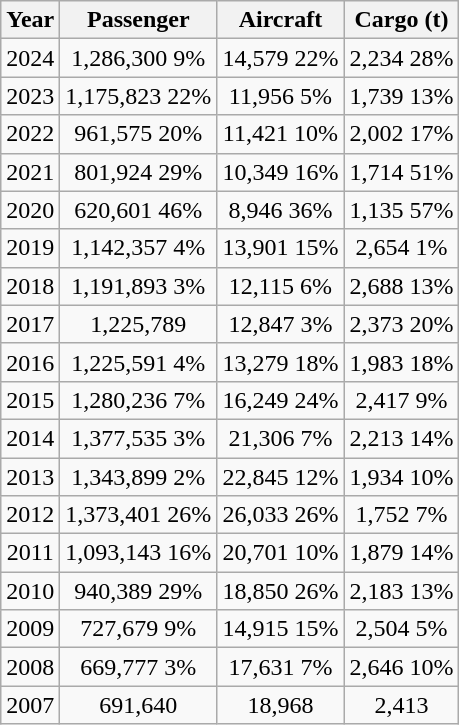<table class="wikitable">
<tr>
<th>Year</th>
<th style="text-align:center;">Passenger</th>
<th>Aircraft</th>
<th>Cargo (t)</th>
</tr>
<tr style="text-align:center;">
<td>2024</td>
<td style="text-align:center;">1,286,300  9%</td>
<td>14,579  22%</td>
<td>2,234  28%</td>
</tr>
<tr style="text-align:center;">
<td>2023</td>
<td style="text-align:center;">1,175,823  22%</td>
<td>11,956  5%</td>
<td>1,739  13%</td>
</tr>
<tr style="text-align:center;">
<td>2022</td>
<td style="text-align:center;">961,575  20%</td>
<td>11,421  10%</td>
<td>2,002  17%</td>
</tr>
<tr style="text-align:center;">
<td>2021</td>
<td style="text-align:center;">801,924  29%</td>
<td>10,349  16%</td>
<td>1,714  51%</td>
</tr>
<tr style="text-align:center;">
<td>2020</td>
<td style="text-align:center;">620,601  46%</td>
<td>8,946  36%</td>
<td>1,135  57%</td>
</tr>
<tr style="text-align:center;">
<td>2019</td>
<td style="text-align:center;">1,142,357  4%</td>
<td>13,901  15%</td>
<td>2,654  1%</td>
</tr>
<tr style="text-align:center;">
<td>2018</td>
<td style="text-align:center;">1,191,893  3%</td>
<td>12,115  6%</td>
<td>2,688  13%</td>
</tr>
<tr style="text-align:center;">
<td>2017</td>
<td style="text-align:center;">1,225,789 </td>
<td>12,847  3%</td>
<td>2,373  20%</td>
</tr>
<tr style="text-align:center;">
<td>2016</td>
<td style="text-align:center;">1,225,591  4%</td>
<td>13,279  18%</td>
<td>1,983  18%</td>
</tr>
<tr style="text-align:center;">
<td>2015</td>
<td style="text-align:center;">1,280,236  7%</td>
<td>16,249  24%</td>
<td>2,417  9%</td>
</tr>
<tr style="text-align:center;">
<td>2014</td>
<td style="text-align:center;">1,377,535  3%</td>
<td>21,306  7%</td>
<td>2,213  14%</td>
</tr>
<tr style="text-align:center;">
<td>2013</td>
<td style="text-align:center;">1,343,899  2%</td>
<td>22,845  12%</td>
<td>1,934  10%</td>
</tr>
<tr style="text-align:center;">
<td>2012</td>
<td style="text-align:center;">1,373,401  26%</td>
<td>26,033  26%</td>
<td>1,752  7%</td>
</tr>
<tr style="text-align:center;">
<td>2011</td>
<td style="text-align:center;">1,093,143  16%</td>
<td>20,701  10%</td>
<td>1,879  14%</td>
</tr>
<tr style="text-align:center;">
<td>2010</td>
<td style="text-align:center;">940,389  29%</td>
<td>18,850  26%</td>
<td>2,183  13%</td>
</tr>
<tr style="text-align:center;">
<td>2009</td>
<td style="text-align:center;">727,679  9%</td>
<td>14,915  15%</td>
<td>2,504  5%</td>
</tr>
<tr style="text-align:center;">
<td>2008</td>
<td style="text-align:center;">669,777  3%</td>
<td>17,631  7%</td>
<td>2,646  10%</td>
</tr>
<tr style="text-align:center;">
<td>2007</td>
<td style="text-align:center;">691,640</td>
<td>18,968</td>
<td>2,413</td>
</tr>
</table>
